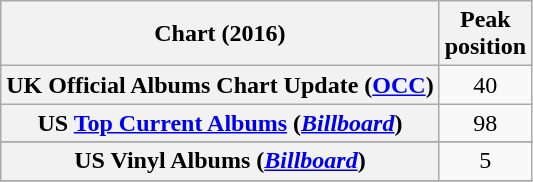<table class="wikitable sortable plainrowheaders" style="text-align:center">
<tr>
<th scope="col">Chart (2016)</th>
<th scope="col">Peak<br>position</th>
</tr>
<tr>
<th scope="row">UK Official Albums Chart Update (<a href='#'>OCC</a>)</th>
<td>40</td>
</tr>
<tr>
<th scope="row">US <a href='#'>Top Current Albums</a> (<a href='#'><em>Billboard</em></a>)</th>
<td>98</td>
</tr>
<tr>
</tr>
<tr>
</tr>
<tr>
<th scope="row">US Vinyl Albums (<a href='#'><em>Billboard</em></a>)</th>
<td>5</td>
</tr>
<tr>
</tr>
</table>
